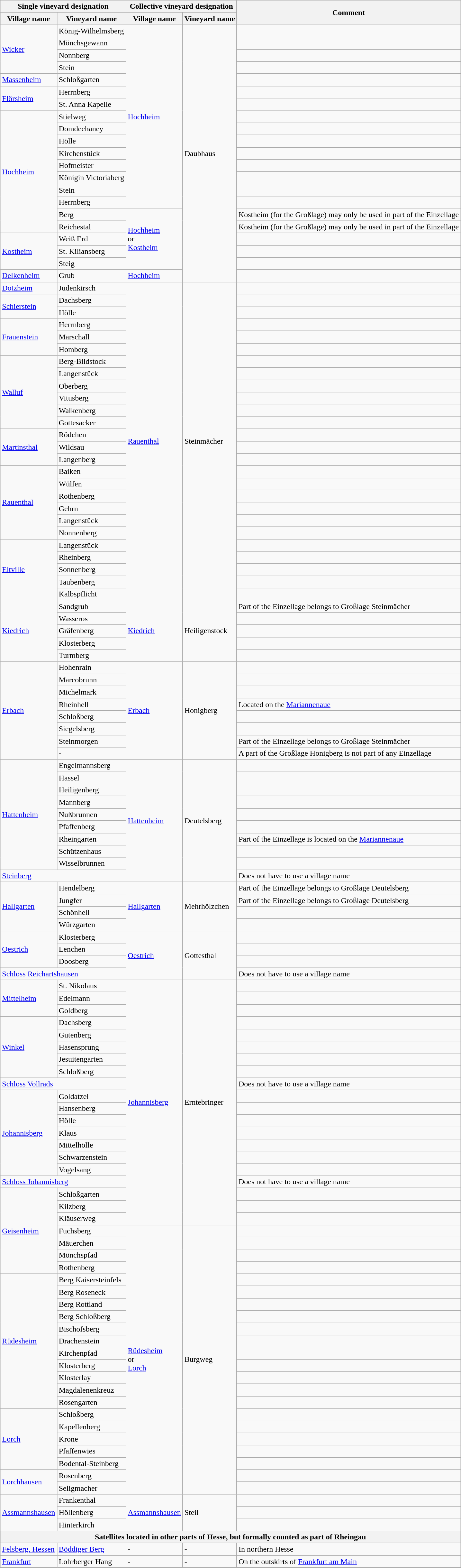<table class="wikitable">
<tr>
<th colspan="2">Single vineyard designation</th>
<th colspan="2">Collective vineyard designation</th>
<th rowspan="2">Comment</th>
</tr>
<tr bgcolor="lightgrey">
<th>Village name</th>
<th>Vineyard name</th>
<th>Village name</th>
<th>Vineyard name</th>
</tr>
<tr>
<td rowspan="4"><a href='#'>Wicker</a></td>
<td>König-Wilhelmsberg</td>
<td rowspan="15"><a href='#'>Hochheim</a></td>
<td rowspan="21">Daubhaus</td>
<td></td>
</tr>
<tr>
<td>Mönchsgewann</td>
<td></td>
</tr>
<tr>
<td>Nonnberg</td>
<td></td>
</tr>
<tr>
<td>Stein</td>
<td></td>
</tr>
<tr>
<td><a href='#'>Massenheim</a></td>
<td>Schloßgarten</td>
<td></td>
</tr>
<tr>
<td rowspan="2"><a href='#'>Flörsheim</a></td>
<td>Herrnberg</td>
<td></td>
</tr>
<tr>
<td>St. Anna Kapelle</td>
<td></td>
</tr>
<tr>
<td rowspan="10"><a href='#'>Hochheim</a></td>
<td>Stielweg</td>
<td></td>
</tr>
<tr>
<td>Domdechaney</td>
<td></td>
</tr>
<tr>
<td>Hölle</td>
<td></td>
</tr>
<tr>
<td>Kirchenstück</td>
<td></td>
</tr>
<tr>
<td>Hofmeister</td>
<td></td>
</tr>
<tr>
<td>Königin Victoriaberg</td>
<td></td>
</tr>
<tr>
<td>Stein</td>
<td></td>
</tr>
<tr>
<td>Herrnberg</td>
<td></td>
</tr>
<tr>
<td>Berg</td>
<td rowspan="5"><a href='#'>Hochheim</a> <br> or <br> <a href='#'>Kostheim</a></td>
<td>Kostheim (for the Großlage) may only be used in part of the Einzellage</td>
</tr>
<tr>
<td>Reichestal</td>
<td>Kostheim (for the Großlage) may only be used in part of the Einzellage</td>
</tr>
<tr>
<td rowspan="3"><a href='#'>Kostheim</a></td>
<td>Weiß Erd</td>
<td></td>
</tr>
<tr>
<td>St. Kiliansberg</td>
<td></td>
</tr>
<tr>
<td>Steig</td>
<td></td>
</tr>
<tr>
<td><a href='#'>Delkenheim</a></td>
<td>Grub</td>
<td><a href='#'>Hochheim</a></td>
<td></td>
</tr>
<tr>
<td><a href='#'>Dotzheim</a></td>
<td>Judenkirsch</td>
<td rowspan="26"><a href='#'>Rauenthal</a></td>
<td rowspan="26">Steinmächer</td>
<td></td>
</tr>
<tr>
<td rowspan="2"><a href='#'>Schierstein</a></td>
<td>Dachsberg</td>
<td></td>
</tr>
<tr>
<td>Hölle</td>
<td></td>
</tr>
<tr>
<td rowspan="3"><a href='#'>Frauenstein</a></td>
<td>Herrnberg</td>
<td></td>
</tr>
<tr>
<td>Marschall</td>
<td></td>
</tr>
<tr>
<td>Homberg</td>
<td></td>
</tr>
<tr>
<td rowspan="6"><a href='#'>Walluf</a></td>
<td>Berg-Bildstock</td>
<td></td>
</tr>
<tr>
<td>Langenstück</td>
<td></td>
</tr>
<tr>
<td>Oberberg</td>
<td></td>
</tr>
<tr>
<td>Vitusberg</td>
<td></td>
</tr>
<tr>
<td>Walkenberg</td>
<td></td>
</tr>
<tr>
<td>Gottesacker</td>
<td></td>
</tr>
<tr>
<td rowspan="3"><a href='#'>Martinsthal</a></td>
<td>Rödchen</td>
<td></td>
</tr>
<tr>
<td>Wildsau</td>
<td></td>
</tr>
<tr>
<td>Langenberg</td>
<td></td>
</tr>
<tr>
<td rowspan="6"><a href='#'>Rauenthal</a></td>
<td>Baiken</td>
<td></td>
</tr>
<tr>
<td>Wülfen</td>
<td></td>
</tr>
<tr>
<td>Rothenberg</td>
<td></td>
</tr>
<tr>
<td>Gehrn</td>
<td></td>
</tr>
<tr>
<td>Langenstück</td>
<td></td>
</tr>
<tr>
<td>Nonnenberg</td>
<td></td>
</tr>
<tr>
<td rowspan="5"><a href='#'>Eltville</a></td>
<td>Langenstück</td>
<td></td>
</tr>
<tr>
<td>Rheinberg</td>
<td></td>
</tr>
<tr>
<td>Sonnenberg</td>
<td></td>
</tr>
<tr>
<td>Taubenberg</td>
<td></td>
</tr>
<tr>
<td>Kalbspflicht</td>
<td></td>
</tr>
<tr>
<td rowspan="5"><a href='#'>Kiedrich</a></td>
<td>Sandgrub</td>
<td rowspan="5"><a href='#'>Kiedrich</a></td>
<td rowspan="5">Heiligenstock</td>
<td>Part of the Einzellage belongs to Großlage Steinmächer</td>
</tr>
<tr>
<td>Wasseros</td>
<td></td>
</tr>
<tr>
<td>Gräfenberg</td>
<td></td>
</tr>
<tr>
<td>Klosterberg</td>
<td></td>
</tr>
<tr>
<td>Turmberg</td>
<td></td>
</tr>
<tr>
<td rowspan="8"><a href='#'>Erbach</a></td>
<td>Hohenrain</td>
<td rowspan="8"><a href='#'>Erbach</a></td>
<td rowspan="8">Honigberg</td>
<td></td>
</tr>
<tr>
<td>Marcobrunn</td>
<td></td>
</tr>
<tr>
<td>Michelmark</td>
<td></td>
</tr>
<tr>
<td>Rheinhell</td>
<td>Located on the <a href='#'>Mariannenaue</a></td>
</tr>
<tr>
<td>Schloßberg</td>
<td></td>
</tr>
<tr>
<td>Siegelsberg</td>
<td></td>
</tr>
<tr>
<td>Steinmorgen</td>
<td>Part of the Einzellage belongs to Großlage Steinmächer</td>
</tr>
<tr>
<td>-</td>
<td>A part of the Großlage Honigberg is not part of any Einzellage</td>
</tr>
<tr>
<td rowspan="9"><a href='#'>Hattenheim</a></td>
<td>Engelmannsberg</td>
<td rowspan="10"><a href='#'>Hattenheim</a></td>
<td rowspan="10">Deutelsberg</td>
<td></td>
</tr>
<tr>
<td>Hassel</td>
<td></td>
</tr>
<tr>
<td>Heiligenberg</td>
<td></td>
</tr>
<tr>
<td>Mannberg</td>
<td></td>
</tr>
<tr>
<td>Nußbrunnen</td>
<td></td>
</tr>
<tr>
<td>Pfaffenberg</td>
<td></td>
</tr>
<tr>
<td>Rheingarten</td>
<td>Part of the Einzellage is located on the <a href='#'>Mariannenaue</a></td>
</tr>
<tr>
<td>Schützenhaus</td>
<td></td>
</tr>
<tr>
<td>Wisselbrunnen</td>
<td></td>
</tr>
<tr>
<td colspan="2"><a href='#'>Steinberg</a></td>
<td>Does not have to use a village name</td>
</tr>
<tr>
<td rowspan="4"><a href='#'>Hallgarten</a></td>
<td>Hendelberg</td>
<td rowspan="4"><a href='#'>Hallgarten</a></td>
<td rowspan="4">Mehrhölzchen</td>
<td>Part of the Einzellage belongs to Großlage Deutelsberg</td>
</tr>
<tr>
<td>Jungfer</td>
<td>Part of the Einzellage belongs to Großlage Deutelsberg</td>
</tr>
<tr>
<td>Schönhell</td>
<td></td>
</tr>
<tr>
<td>Würzgarten</td>
<td></td>
</tr>
<tr>
<td rowspan="3"><a href='#'>Oestrich</a></td>
<td>Klosterberg</td>
<td rowspan="4"><a href='#'>Oestrich</a></td>
<td rowspan="4">Gottesthal</td>
<td></td>
</tr>
<tr>
<td>Lenchen</td>
<td></td>
</tr>
<tr>
<td>Doosberg</td>
<td></td>
</tr>
<tr>
<td colspan="2"><a href='#'>Schloss Reichartshausen</a></td>
<td>Does not have to use a village name</td>
</tr>
<tr>
<td rowspan="3"><a href='#'>Mittelheim</a></td>
<td>St. Nikolaus</td>
<td rowspan="20"><a href='#'>Johannisberg</a></td>
<td rowspan="20">Erntebringer</td>
<td></td>
</tr>
<tr>
<td>Edelmann</td>
<td></td>
</tr>
<tr>
<td>Goldberg</td>
<td></td>
</tr>
<tr>
<td rowspan="5"><a href='#'>Winkel</a></td>
<td>Dachsberg</td>
<td></td>
</tr>
<tr>
<td>Gutenberg</td>
<td></td>
</tr>
<tr>
<td>Hasensprung</td>
<td></td>
</tr>
<tr>
<td>Jesuitengarten</td>
<td></td>
</tr>
<tr>
<td>Schloßberg</td>
<td></td>
</tr>
<tr>
<td colspan="2"><a href='#'>Schloss Vollrads</a></td>
<td>Does not have to use a village name</td>
</tr>
<tr>
<td rowspan="7"><a href='#'>Johannisberg</a></td>
<td>Goldatzel</td>
<td></td>
</tr>
<tr>
<td>Hansenberg</td>
<td></td>
</tr>
<tr>
<td>Hölle</td>
<td></td>
</tr>
<tr>
<td>Klaus</td>
<td></td>
</tr>
<tr>
<td>Mittelhölle</td>
<td></td>
</tr>
<tr>
<td>Schwarzenstein</td>
<td></td>
</tr>
<tr>
<td>Vogelsang</td>
<td></td>
</tr>
<tr>
<td colspan="2"><a href='#'>Schloss Johannisberg</a></td>
<td>Does not have to use a village name</td>
</tr>
<tr>
<td rowspan="7"><a href='#'>Geisenheim</a></td>
<td>Schloßgarten</td>
<td></td>
</tr>
<tr>
<td>Kilzberg</td>
<td></td>
</tr>
<tr>
<td>Kläuserweg</td>
<td></td>
</tr>
<tr>
<td>Fuchsberg</td>
<td rowspan="22"><a href='#'>Rüdesheim</a> <br> or <br> <a href='#'>Lorch</a></td>
<td rowspan="22">Burgweg</td>
<td></td>
</tr>
<tr>
<td>Mäuerchen</td>
<td></td>
</tr>
<tr>
<td>Mönchspfad</td>
<td></td>
</tr>
<tr>
<td>Rothenberg</td>
<td></td>
</tr>
<tr>
<td rowspan="11"><a href='#'>Rüdesheim</a></td>
<td>Berg Kaisersteinfels</td>
<td></td>
</tr>
<tr>
<td>Berg Roseneck</td>
<td></td>
</tr>
<tr>
<td>Berg Rottland</td>
<td></td>
</tr>
<tr>
<td>Berg Schloßberg</td>
<td></td>
</tr>
<tr>
<td>Bischofsberg</td>
<td></td>
</tr>
<tr>
<td>Drachenstein</td>
<td></td>
</tr>
<tr>
<td>Kirchenpfad</td>
<td></td>
</tr>
<tr>
<td>Klosterberg</td>
<td></td>
</tr>
<tr>
<td>Klosterlay</td>
<td></td>
</tr>
<tr>
<td>Magdalenenkreuz</td>
<td></td>
</tr>
<tr>
<td>Rosengarten</td>
<td></td>
</tr>
<tr>
<td rowspan="5"><a href='#'>Lorch</a></td>
<td>Schloßberg</td>
<td></td>
</tr>
<tr>
<td>Kapellenberg</td>
<td></td>
</tr>
<tr>
<td>Krone</td>
<td></td>
</tr>
<tr>
<td>Pfaffenwies</td>
<td></td>
</tr>
<tr>
<td>Bodental-Steinberg</td>
<td></td>
</tr>
<tr>
<td rowspan="2"><a href='#'>Lorchhausen</a></td>
<td>Rosenberg</td>
<td></td>
</tr>
<tr>
<td>Seligmacher</td>
<td></td>
</tr>
<tr>
<td rowspan="3"><a href='#'>Assmannshausen</a></td>
<td>Frankenthal</td>
<td rowspan="3"><a href='#'>Assmannshausen</a></td>
<td rowspan="3">Steil</td>
<td></td>
</tr>
<tr>
<td>Höllenberg</td>
<td></td>
</tr>
<tr>
<td>Hinterkirch</td>
<td></td>
</tr>
<tr bgcolor="lightgrey">
<th colspan="5">Satellites located in other parts of Hesse, but formally counted as part of Rheingau</th>
</tr>
<tr>
<td><a href='#'>Felsberg, Hessen</a></td>
<td><a href='#'>Böddiger Berg</a></td>
<td>-</td>
<td>-</td>
<td>In northern Hesse</td>
</tr>
<tr>
<td><a href='#'>Frankfurt</a></td>
<td>Lohrberger Hang</td>
<td>-</td>
<td>-</td>
<td>On the outskirts of <a href='#'>Frankfurt am Main</a></td>
</tr>
</table>
